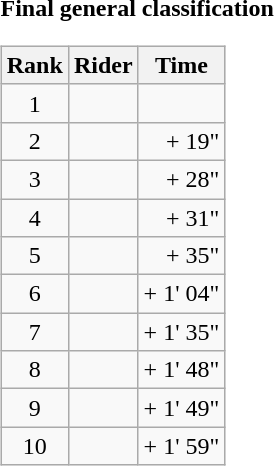<table>
<tr>
<td><strong>Final general classification</strong><br><table class="wikitable">
<tr>
<th scope="col">Rank</th>
<th scope="col">Rider</th>
<th scope="col">Time</th>
</tr>
<tr>
<td style="text-align:center;">1</td>
<td></td>
<td style="text-align:right;"></td>
</tr>
<tr>
<td style="text-align:center;">2</td>
<td></td>
<td style="text-align:right;">+ 19"</td>
</tr>
<tr>
<td style="text-align:center;">3</td>
<td></td>
<td style="text-align:right;">+ 28"</td>
</tr>
<tr>
<td style="text-align:center;">4</td>
<td></td>
<td style="text-align:right;">+ 31"</td>
</tr>
<tr>
<td style="text-align:center;">5</td>
<td></td>
<td style="text-align:right;">+ 35"</td>
</tr>
<tr>
<td style="text-align:center;">6</td>
<td></td>
<td style="text-align:right;">+ 1' 04"</td>
</tr>
<tr>
<td style="text-align:center;">7</td>
<td></td>
<td style="text-align:right;">+ 1' 35"</td>
</tr>
<tr>
<td style="text-align:center;">8</td>
<td></td>
<td style="text-align:right;">+ 1' 48"</td>
</tr>
<tr>
<td style="text-align:center;">9</td>
<td></td>
<td style="text-align:right;">+ 1' 49"</td>
</tr>
<tr>
<td style="text-align:center;">10</td>
<td></td>
<td style="text-align:right;">+ 1' 59"</td>
</tr>
</table>
</td>
</tr>
</table>
